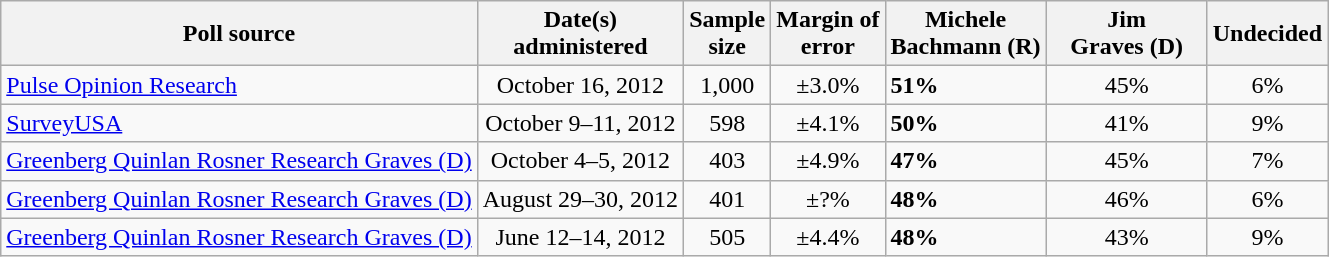<table class="wikitable">
<tr>
<th>Poll source</th>
<th>Date(s)<br>administered</th>
<th>Sample<br>size</th>
<th>Margin of <br>error</th>
<th style="width:100px;">Michele<br>Bachmann (R)</th>
<th style="width:100px;">Jim<br>Graves (D)</th>
<th>Undecided</th>
</tr>
<tr>
<td><a href='#'>Pulse Opinion Research</a></td>
<td align=center>October 16, 2012</td>
<td align=center>1,000</td>
<td align=center>±3.0%</td>
<td><strong>51%</strong></td>
<td align=center>45%</td>
<td align=center>6%</td>
</tr>
<tr>
<td><a href='#'>SurveyUSA</a></td>
<td align=center>October 9–11, 2012</td>
<td align=center>598</td>
<td align=center>±4.1%</td>
<td><strong>50%</strong></td>
<td align=center>41%</td>
<td align=center>9%</td>
</tr>
<tr>
<td><a href='#'>Greenberg Quinlan Rosner Research Graves (D)</a></td>
<td align=center>October 4–5, 2012</td>
<td align=center>403</td>
<td align=center>±4.9%</td>
<td><strong>47%</strong></td>
<td align=center>45%</td>
<td align=center>7%</td>
</tr>
<tr>
<td><a href='#'>Greenberg Quinlan Rosner Research Graves (D)</a></td>
<td align=center>August 29–30, 2012</td>
<td align=center>401</td>
<td align=center>±?%</td>
<td><strong>48%</strong></td>
<td align=center>46%</td>
<td align=center>6%</td>
</tr>
<tr>
<td><a href='#'>Greenberg Quinlan Rosner Research Graves (D)</a></td>
<td align=center>June 12–14, 2012</td>
<td align=center>505</td>
<td align=center>±4.4%</td>
<td><strong>48%</strong></td>
<td align=center>43%</td>
<td align=center>9%</td>
</tr>
</table>
